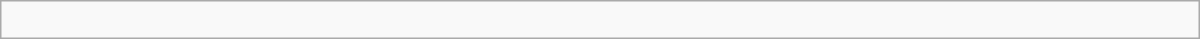<table width="800" class="wikitable">
<tr>
<td><br></td>
</tr>
</table>
